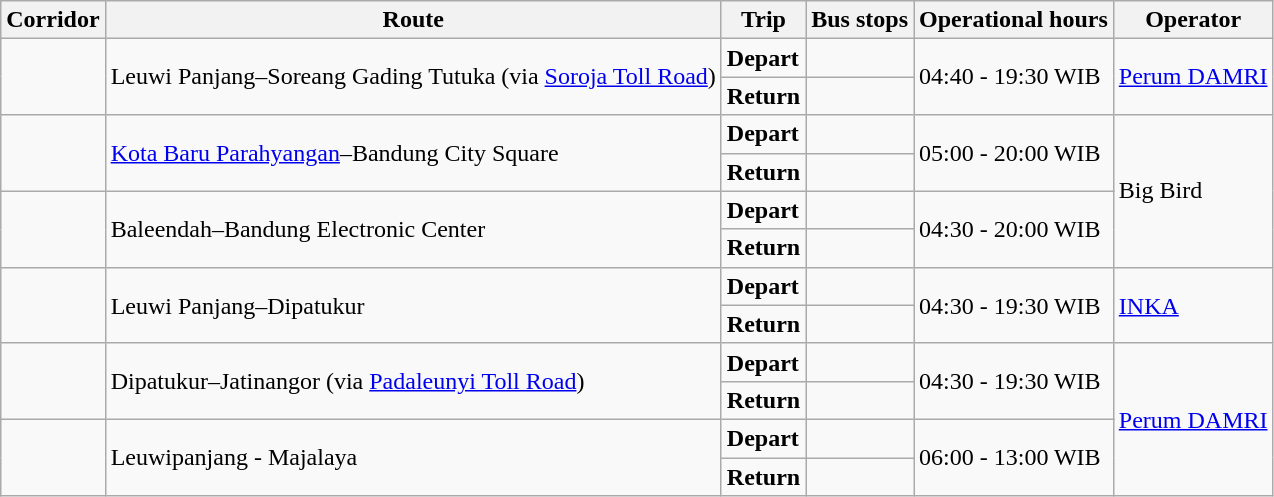<table class="wikitable sortable">
<tr>
<th>Corridor</th>
<th>Route</th>
<th>Trip</th>
<th>Bus stops</th>
<th>Operational hours</th>
<th>Operator</th>
</tr>
<tr>
<td rowspan="2"></td>
<td rowspan="2">Leuwi Panjang–Soreang Gading Tutuka (via <a href='#'>Soroja Toll Road</a>)</td>
<td><strong>Depart</strong></td>
<td></td>
<td rowspan="2">04:40 - 19:30 WIB</td>
<td rowspan="2"><a href='#'>Perum DAMRI</a></td>
</tr>
<tr>
<td><strong>Return</strong></td>
<td></td>
</tr>
<tr>
<td rowspan="2"></td>
<td rowspan="2"><a href='#'>Kota Baru Parahyangan</a>–Bandung City Square</td>
<td><strong>Depart</strong></td>
<td></td>
<td rowspan="2">05:00 - 20:00 WIB</td>
<td rowspan="4">Big Bird</td>
</tr>
<tr>
<td><strong>Return</strong></td>
<td></td>
</tr>
<tr>
<td rowspan="2"></td>
<td rowspan="2">Baleendah–Bandung Electronic Center</td>
<td><strong>Depart</strong></td>
<td></td>
<td rowspan="2">04:30 - 20:00 WIB</td>
</tr>
<tr>
<td><strong>Return</strong></td>
<td></td>
</tr>
<tr>
<td rowspan="2"></td>
<td rowspan="2">Leuwi Panjang–Dipatukur</td>
<td><strong>Depart</strong></td>
<td></td>
<td rowspan="2">04:30 - 19:30 WIB</td>
<td rowspan="2"><a href='#'>INKA</a></td>
</tr>
<tr>
<td><strong>Return</strong></td>
<td></td>
</tr>
<tr>
<td rowspan="2"></td>
<td rowspan="2">Dipatukur–Jatinangor (via <a href='#'>Padaleunyi Toll Road</a>)</td>
<td><strong>Depart</strong></td>
<td></td>
<td rowspan="2">04:30 - 19:30 WIB</td>
<td rowspan="4"><a href='#'>Perum DAMRI</a></td>
</tr>
<tr>
<td><strong>Return</strong></td>
<td></td>
</tr>
<tr>
<td rowspan="2"></td>
<td rowspan="2">Leuwipanjang - Majalaya</td>
<td><strong>Depart</strong></td>
<td></td>
<td rowspan="2">06:00 - 13:00 WIB</td>
</tr>
<tr>
<td><strong>Return</strong></td>
<td></td>
</tr>
</table>
